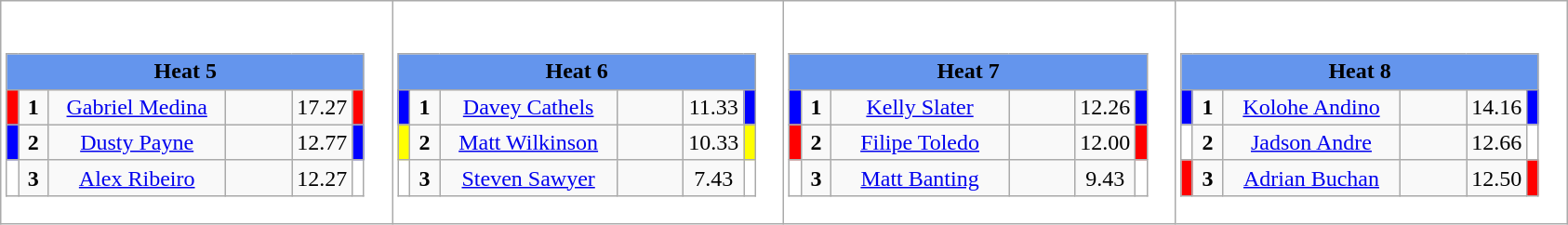<table class="wikitable" style="background:#fff;">
<tr>
<td style="margin: 1em auto;"><div><br><table class="wikitable">
<tr>
<td colspan="6"  style="text-align:center; background:#6495ed;"><strong>Heat 5</strong></td>
</tr>
<tr>
<td style="width:01px; background: #f00;"></td>
<td style="width:14px; text-align:center;"><strong>1</strong></td>
<td style="width:120px; text-align:center;"><a href='#'>Gabriel Medina</a></td>
<td style="width:40px; text-align:center;"></td>
<td style="width:20px; text-align:center;">17.27</td>
<td style="width:01px; background: #f00;"></td>
</tr>
<tr>
<td style="width:01px; background: #00f;"></td>
<td style="width:14px; text-align:center;"><strong>2</strong></td>
<td style="width:120px; text-align:center;"><a href='#'>Dusty Payne</a></td>
<td style="width:40px; text-align:center;"></td>
<td style="width:20px; text-align:center;">12.77</td>
<td style="width:01px; background: #00f;"></td>
</tr>
<tr>
<td style="width:01px; background: #fff;"></td>
<td style="width:14px; text-align:center;"><strong>3</strong></td>
<td style="width:120px; text-align:center;"><a href='#'>Alex Ribeiro</a></td>
<td style="width:40px; text-align:center;"></td>
<td style="width:20px; text-align:center;">12.27</td>
<td style="width:01px; background: #fff;"></td>
</tr>
</table>
</div></td>
<td style="margin: 1em auto;"><div><br><table class="wikitable">
<tr>
<td colspan="6"  style="text-align:center; background:#6495ed;"><strong>Heat 6</strong></td>
</tr>
<tr>
<td style="width:01px; background: #00f;"></td>
<td style="width:14px; text-align:center;"><strong>1</strong></td>
<td style="width:120px; text-align:center;"><a href='#'>Davey Cathels</a></td>
<td style="width:40px; text-align:center;"></td>
<td style="width:20px; text-align:center;">11.33</td>
<td style="width:01px; background: #00f;"></td>
</tr>
<tr>
<td style="width:01px; background: #ff0;"></td>
<td style="width:14px; text-align:center;"><strong>2</strong></td>
<td style="width:120px; text-align:center;"><a href='#'>Matt Wilkinson</a></td>
<td style="width:40px; text-align:center;"></td>
<td style="width:20px; text-align:center;">10.33</td>
<td style="width:01px; background: #ff0;"></td>
</tr>
<tr>
<td style="width:01px; background: #fff;"></td>
<td style="width:14px; text-align:center;"><strong>3</strong></td>
<td style="width:120px; text-align:center;"><a href='#'>Steven Sawyer</a></td>
<td style="width:40px; text-align:center;"></td>
<td style="width:20px; text-align:center;">7.43</td>
<td style="width:01px; background: #fff;"></td>
</tr>
</table>
</div></td>
<td style="margin: 1em auto;"><div><br><table class="wikitable">
<tr>
<td colspan="6"  style="text-align:center; background:#6495ed;"><strong>Heat 7</strong></td>
</tr>
<tr>
<td style="width:01px; background: #00f;"></td>
<td style="width:14px; text-align:center;"><strong>1</strong></td>
<td style="width:120px; text-align:center;"><a href='#'>Kelly Slater</a></td>
<td style="width:40px; text-align:center;"></td>
<td style="width:20px; text-align:center;">12.26</td>
<td style="width:01px; background: #00f;"></td>
</tr>
<tr>
<td style="width:01px; background: #f00;"></td>
<td style="width:14px; text-align:center;"><strong>2</strong></td>
<td style="width:120px; text-align:center;"><a href='#'>Filipe Toledo</a></td>
<td style="width:40px; text-align:center;"></td>
<td style="width:20px; text-align:center;">12.00</td>
<td style="width:01px; background: #f00;"></td>
</tr>
<tr>
<td style="width:01px; background: #fff;"></td>
<td style="width:14px; text-align:center;"><strong>3</strong></td>
<td style="width:120px; text-align:center;"><a href='#'>Matt Banting</a></td>
<td style="width:40px; text-align:center;"></td>
<td style="width:20px; text-align:center;">9.43</td>
<td style="width:01px; background: #fff;"></td>
</tr>
</table>
</div></td>
<td style="margin: 1em auto;"><div><br><table class="wikitable">
<tr>
<td colspan="6"  style="text-align:center; background:#6495ed;"><strong>Heat 8</strong></td>
</tr>
<tr>
<td style="width:01px; background: #00f;"></td>
<td style="width:14px; text-align:center;"><strong>1</strong></td>
<td style="width:120px; text-align:center;"><a href='#'>Kolohe Andino</a></td>
<td style="width:40px; text-align:center;"></td>
<td style="width:20px; text-align:center;">14.16</td>
<td style="width:01px; background: #00f;"></td>
</tr>
<tr>
<td style="width:01px; background: #fff;"></td>
<td style="width:14px; text-align:center;"><strong>2</strong></td>
<td style="width:120px; text-align:center;"><a href='#'>Jadson Andre</a></td>
<td style="width:40px; text-align:center;"></td>
<td style="width:20px; text-align:center;">12.66</td>
<td style="width:01px; background: #fff;"></td>
</tr>
<tr>
<td style="width:01px; background: #f00;"></td>
<td style="width:14px; text-align:center;"><strong>3</strong></td>
<td style="width:120px; text-align:center;"><a href='#'>Adrian Buchan</a></td>
<td style="width:40px; text-align:center;"></td>
<td style="width:20px; text-align:center;">12.50</td>
<td style="width:01px; background: #f00;"></td>
</tr>
</table>
</div></td>
</tr>
</table>
